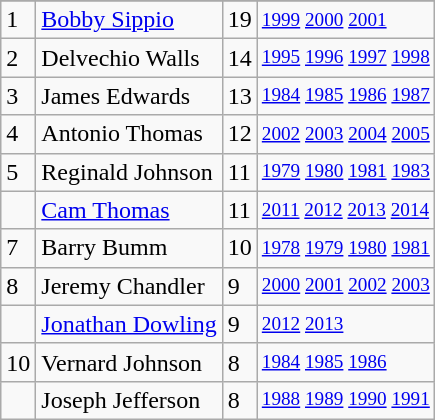<table class="wikitable">
<tr>
</tr>
<tr>
<td>1</td>
<td><a href='#'>Bobby Sippio</a></td>
<td>19</td>
<td style="font-size:80%;"><a href='#'>1999</a> <a href='#'>2000</a> <a href='#'>2001</a></td>
</tr>
<tr>
<td>2</td>
<td>Delvechio Walls</td>
<td>14</td>
<td style="font-size:80%;"><a href='#'>1995</a> <a href='#'>1996</a> <a href='#'>1997</a> <a href='#'>1998</a></td>
</tr>
<tr>
<td>3</td>
<td>James Edwards</td>
<td>13</td>
<td style="font-size:80%;"><a href='#'>1984</a> <a href='#'>1985</a> <a href='#'>1986</a> <a href='#'>1987</a></td>
</tr>
<tr>
<td>4</td>
<td>Antonio Thomas</td>
<td>12</td>
<td style="font-size:80%;"><a href='#'>2002</a> <a href='#'>2003</a> <a href='#'>2004</a> <a href='#'>2005</a></td>
</tr>
<tr>
<td>5</td>
<td>Reginald Johnson</td>
<td>11</td>
<td style="font-size:80%;"><a href='#'>1979</a> <a href='#'>1980</a> <a href='#'>1981</a> <a href='#'>1983</a></td>
</tr>
<tr>
<td></td>
<td><a href='#'>Cam Thomas</a></td>
<td>11</td>
<td style="font-size:80%;"><a href='#'>2011</a> <a href='#'>2012</a> <a href='#'>2013</a> <a href='#'>2014</a></td>
</tr>
<tr>
<td>7</td>
<td>Barry Bumm</td>
<td>10</td>
<td style="font-size:80%;"><a href='#'>1978</a> <a href='#'>1979</a> <a href='#'>1980</a> <a href='#'>1981</a></td>
</tr>
<tr>
<td>8</td>
<td>Jeremy Chandler</td>
<td>9</td>
<td style="font-size:80%;"><a href='#'>2000</a> <a href='#'>2001</a> <a href='#'>2002</a> <a href='#'>2003</a></td>
</tr>
<tr>
<td></td>
<td><a href='#'>Jonathan Dowling</a></td>
<td>9</td>
<td style="font-size:80%;"><a href='#'>2012</a> <a href='#'>2013</a></td>
</tr>
<tr>
<td>10</td>
<td>Vernard Johnson</td>
<td>8</td>
<td style="font-size:80%;"><a href='#'>1984</a> <a href='#'>1985</a> <a href='#'>1986</a></td>
</tr>
<tr>
<td></td>
<td>Joseph Jefferson</td>
<td>8</td>
<td style="font-size:80%;"><a href='#'>1988</a> <a href='#'>1989</a> <a href='#'>1990</a> <a href='#'>1991</a></td>
</tr>
</table>
